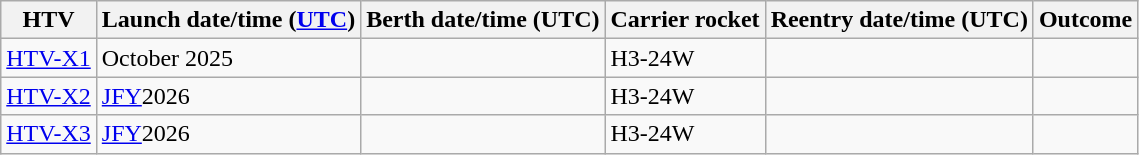<table class="wikitable">
<tr>
<th>HTV</th>
<th>Launch date/time (<a href='#'>UTC</a>)</th>
<th>Berth date/time (UTC)</th>
<th>Carrier rocket</th>
<th>Reentry date/time (UTC)</th>
<th>Outcome</th>
</tr>
<tr>
<td><a href='#'>HTV-X1</a></td>
<td> October 2025</td>
<td></td>
<td>H3-24W</td>
<td></td>
<td></td>
</tr>
<tr>
<td><a href='#'>HTV-X2</a></td>
<td><a href='#'>JFY</a>2026</td>
<td></td>
<td>H3-24W</td>
<td></td>
<td></td>
</tr>
<tr>
<td><a href='#'>HTV-X3</a></td>
<td><a href='#'>JFY</a>2026</td>
<td></td>
<td>H3-24W</td>
<td></td>
<td></td>
</tr>
</table>
